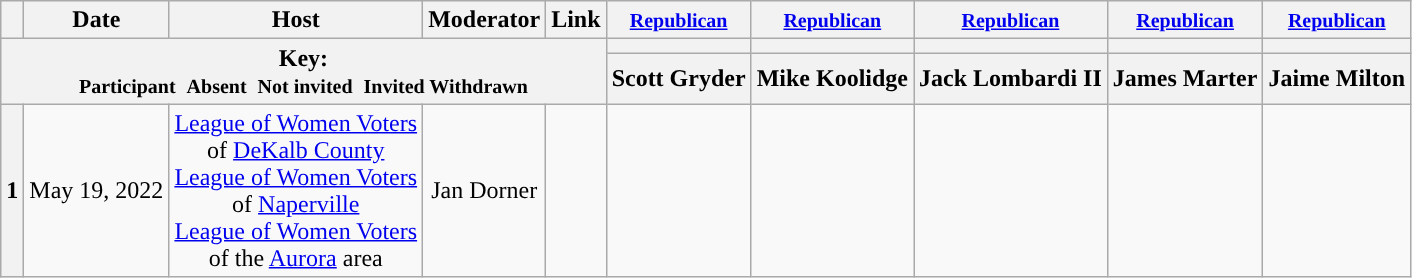<table class="wikitable" style="text-align:center;">
<tr>
<th scope="col"></th>
<th scope="col">Date</th>
<th scope="col">Host</th>
<th scope="col">Moderator</th>
<th scope="col">Link</th>
<th scope="col"><small><a href='#'>Republican</a></small></th>
<th scope="col"><small><a href='#'>Republican</a></small></th>
<th scope="col"><small><a href='#'>Republican</a></small></th>
<th scope="col"><small><a href='#'>Republican</a></small></th>
<th scope="col"><small><a href='#'>Republican</a></small></th>
</tr>
<tr>
<th colspan="5" rowspan="2">Key:<br> <small>Participant </small>  <small>Absent </small>  <small>Not invited </small>  <small>Invited  Withdrawn</small></th>
<th scope="col" style="background:"></th>
<th scope="col" style="background:"></th>
<th scope="col" style="background:"></th>
<th scope="col" style="background:"></th>
<th scope="col" style="background:"></th>
</tr>
<tr>
<th scope="col">Scott Gryder</th>
<th scope="col">Mike Koolidge</th>
<th scope="col">Jack Lombardi II</th>
<th scope="col">James Marter</th>
<th scope="col">Jaime Milton</th>
</tr>
<tr>
<th>1</th>
<td style="white-space:nowrap;">May 19, 2022</td>
<td style="white-space:nowrap;"><a href='#'>League of Women Voters</a><br>of <a href='#'>DeKalb County</a><br><a href='#'>League of Women Voters</a><br>of <a href='#'>Naperville</a><br><a href='#'>League of Women Voters</a><br>of the <a href='#'>Aurora</a> area</td>
<td style="white-space:nowrap;">Jan Dorner</td>
<td style="white-space:nowrap;"></td>
<td></td>
<td></td>
<td></td>
<td></td>
<td></td>
</tr>
</table>
